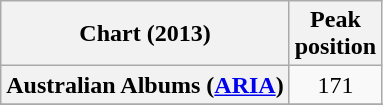<table class="wikitable sortable plainrowheaders">
<tr>
<th scope="col">Chart (2013)</th>
<th scope="col">Peak<br>position</th>
</tr>
<tr>
<th scope="row">Australian Albums (<a href='#'>ARIA</a>)</th>
<td align="center">171</td>
</tr>
<tr>
</tr>
<tr>
</tr>
<tr>
</tr>
<tr>
</tr>
<tr>
</tr>
<tr>
</tr>
<tr>
</tr>
</table>
